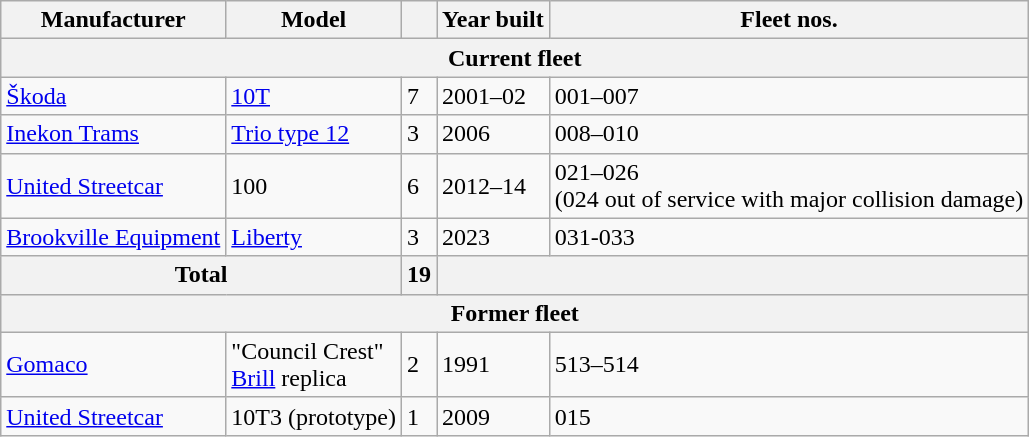<table class="wikitable">
<tr>
<th>Manufacturer</th>
<th>Model</th>
<th></th>
<th>Year built</th>
<th>Fleet nos.</th>
</tr>
<tr>
<th colspan="5" style="text-align: center;">Current fleet</th>
</tr>
<tr>
<td><a href='#'>Škoda</a></td>
<td><a href='#'>10T</a></td>
<td>7</td>
<td>2001–02</td>
<td>001–007</td>
</tr>
<tr>
<td><a href='#'>Inekon Trams</a></td>
<td><a href='#'>Trio type 12</a></td>
<td>3</td>
<td>2006</td>
<td>008–010</td>
</tr>
<tr>
<td><a href='#'>United Streetcar</a></td>
<td>100</td>
<td>6</td>
<td>2012–14</td>
<td>021–026<br>(024 out of service with major collision damage)</td>
</tr>
<tr>
<td><a href='#'>Brookville Equipment</a></td>
<td><a href='#'>Liberty</a></td>
<td>3</td>
<td>2023</td>
<td>031-033</td>
</tr>
<tr>
<th colspan="2">Total</th>
<th>19</th>
<th colspan="2"> </th>
</tr>
<tr>
<th colspan="5" style="text-align: center;">Former fleet</th>
</tr>
<tr>
<td><a href='#'>Gomaco</a></td>
<td>"Council Crest"<br> <a href='#'>Brill</a> replica</td>
<td>2</td>
<td>1991</td>
<td>513–514</td>
</tr>
<tr>
<td><a href='#'>United Streetcar</a></td>
<td>10T3 (prototype)</td>
<td>1</td>
<td>2009</td>
<td>015</td>
</tr>
</table>
